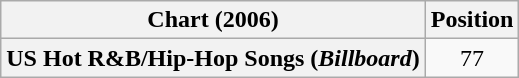<table class="wikitable plainrowheaders" style="text-align:center">
<tr>
<th>Chart (2006)</th>
<th>Position</th>
</tr>
<tr>
<th scope="row">US Hot R&B/Hip-Hop Songs (<em>Billboard</em>)</th>
<td align="center">77</td>
</tr>
</table>
